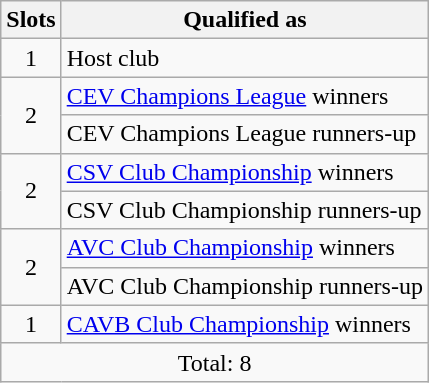<table class="wikitable">
<tr>
<th>Slots</th>
<th>Qualified as</th>
</tr>
<tr>
<td style="text-align:center;">1</td>
<td>Host club</td>
</tr>
<tr>
<td rowspan="2" style="text-align:center;">2</td>
<td><a href='#'>CEV Champions League</a> winners</td>
</tr>
<tr>
<td>CEV Champions League runners-up</td>
</tr>
<tr>
<td rowspan="2" style="text-align:center;">2</td>
<td><a href='#'>CSV Club Championship</a> winners</td>
</tr>
<tr>
<td>CSV Club Championship runners-up</td>
</tr>
<tr>
<td rowspan="2" style="text-align:center;">2</td>
<td><a href='#'>AVC Club Championship</a> winners</td>
</tr>
<tr>
<td>AVC Club Championship runners-up</td>
</tr>
<tr>
<td style="text-align:center;">1</td>
<td><a href='#'>CAVB Club Championship</a> winners</td>
</tr>
<tr>
<td colspan="2" style="text-align:center;">Total: 8</td>
</tr>
</table>
